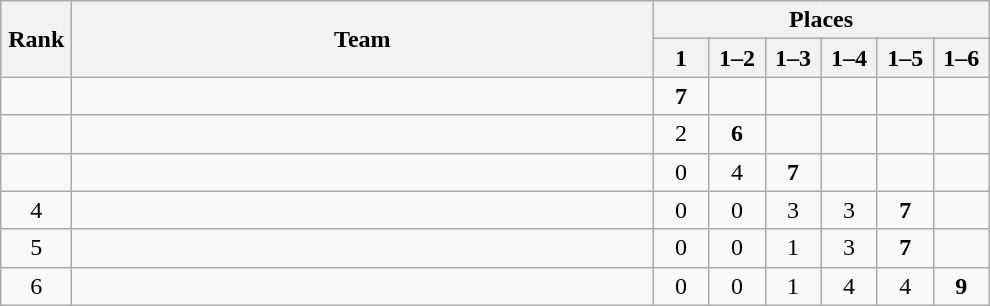<table class="wikitable" style="text-align:center">
<tr>
<th rowspan="2" width=40>Rank</th>
<th rowspan="2" width=380>Team</th>
<th colspan="6">Places</th>
</tr>
<tr>
<th width=30>1</th>
<th width=30>1–2</th>
<th width=30>1–3</th>
<th width=30>1–4</th>
<th width=30>1–5</th>
<th width=30>1–6</th>
</tr>
<tr>
<td></td>
<td align=left></td>
<td><strong>7</strong></td>
<td></td>
<td></td>
<td></td>
<td></td>
<td></td>
</tr>
<tr>
<td></td>
<td align=left></td>
<td>2</td>
<td><strong>6</strong></td>
<td></td>
<td></td>
<td></td>
<td></td>
</tr>
<tr>
<td></td>
<td align=left></td>
<td>0</td>
<td>4</td>
<td><strong>7</strong></td>
<td></td>
<td></td>
<td></td>
</tr>
<tr>
<td>4</td>
<td align=left></td>
<td>0</td>
<td>0</td>
<td>3</td>
<td>3</td>
<td><strong>7</strong></td>
<td></td>
</tr>
<tr>
<td>5</td>
<td align=left></td>
<td>0</td>
<td>0</td>
<td>1</td>
<td>3</td>
<td><strong>7</strong></td>
<td></td>
</tr>
<tr>
<td>6</td>
<td align=left></td>
<td>0</td>
<td>0</td>
<td>1</td>
<td>4</td>
<td>4</td>
<td><strong>9</strong></td>
</tr>
</table>
